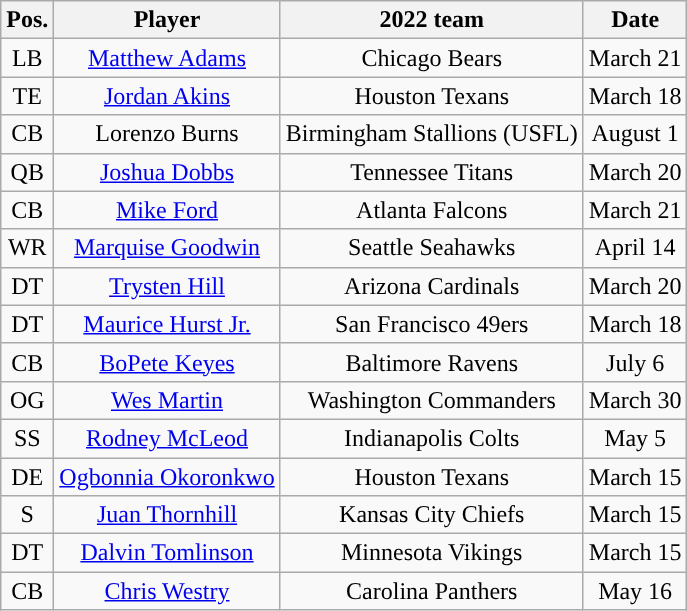<table class="wikitable" style="text-align:center">
<tr>
<th>Pos.</th>
<th>Player</th>
<th>2022 team</th>
<th>Date</th>
</tr>
<tr>
<td>LB</td>
<td><a href='#'>Matthew Adams</a></td>
<td>Chicago Bears</td>
<td>March 21</td>
</tr>
<tr>
<td>TE</td>
<td><a href='#'>Jordan Akins</a></td>
<td>Houston Texans</td>
<td>March 18</td>
</tr>
<tr>
<td>CB</td>
<td>Lorenzo Burns</td>
<td>Birmingham Stallions (USFL)</td>
<td>August 1</td>
</tr>
<tr>
<td>QB</td>
<td><a href='#'>Joshua Dobbs</a></td>
<td>Tennessee Titans</td>
<td>March 20</td>
</tr>
<tr>
<td>CB</td>
<td><a href='#'>Mike Ford</a></td>
<td>Atlanta Falcons</td>
<td>March 21</td>
</tr>
<tr>
<td>WR</td>
<td><a href='#'>Marquise Goodwin</a></td>
<td>Seattle Seahawks</td>
<td>April 14</td>
</tr>
<tr>
<td>DT</td>
<td><a href='#'>Trysten Hill</a></td>
<td>Arizona Cardinals</td>
<td>March 20</td>
</tr>
<tr>
<td>DT</td>
<td><a href='#'>Maurice Hurst Jr.</a></td>
<td>San Francisco 49ers</td>
<td>March 18</td>
</tr>
<tr>
<td>CB</td>
<td><a href='#'>BoPete Keyes</a></td>
<td>Baltimore Ravens</td>
<td>July 6</td>
</tr>
<tr>
<td>OG</td>
<td><a href='#'>Wes Martin</a></td>
<td>Washington Commanders</td>
<td>March 30</td>
</tr>
<tr>
<td>SS</td>
<td><a href='#'>Rodney McLeod</a></td>
<td>Indianapolis Colts</td>
<td>May 5</td>
</tr>
<tr>
<td>DE</td>
<td><a href='#'>Ogbonnia Okoronkwo</a></td>
<td>Houston Texans</td>
<td>March 15</td>
</tr>
<tr>
<td>S</td>
<td><a href='#'>Juan Thornhill</a></td>
<td>Kansas City Chiefs</td>
<td>March 15</td>
</tr>
<tr>
<td>DT</td>
<td><a href='#'>Dalvin Tomlinson</a></td>
<td>Minnesota Vikings</td>
<td>March 15</td>
</tr>
<tr>
<td>CB</td>
<td><a href='#'>Chris Westry</a></td>
<td>Carolina Panthers</td>
<td>May 16</td>
</tr>
</table>
